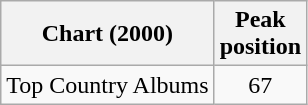<table class="wikitable">
<tr>
<th>Chart (2000)</th>
<th>Peak<br>position</th>
</tr>
<tr>
<td>Top Country Albums</td>
<td align="center">67</td>
</tr>
</table>
